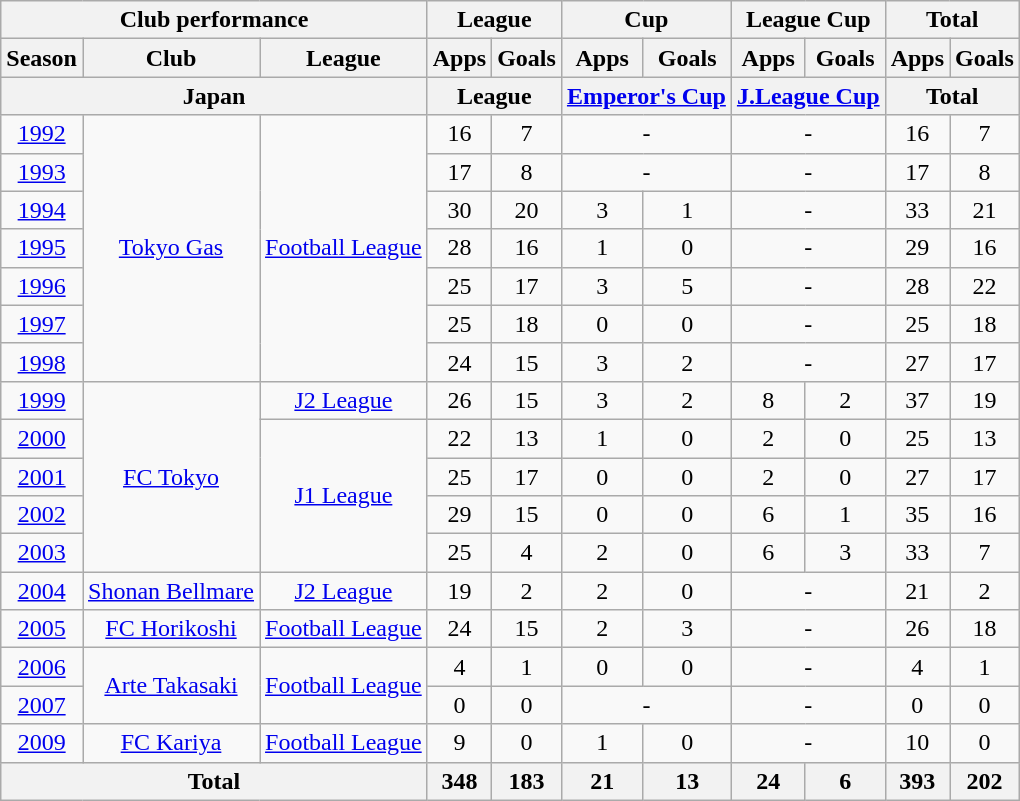<table class="wikitable" style="text-align:center;">
<tr>
<th colspan=3>Club performance</th>
<th colspan=2>League</th>
<th colspan=2>Cup</th>
<th colspan=2>League Cup</th>
<th colspan=2>Total</th>
</tr>
<tr>
<th>Season</th>
<th>Club</th>
<th>League</th>
<th>Apps</th>
<th>Goals</th>
<th>Apps</th>
<th>Goals</th>
<th>Apps</th>
<th>Goals</th>
<th>Apps</th>
<th>Goals</th>
</tr>
<tr>
<th colspan=3>Japan</th>
<th colspan=2>League</th>
<th colspan=2><a href='#'>Emperor's Cup</a></th>
<th colspan=2><a href='#'>J.League Cup</a></th>
<th colspan=2>Total</th>
</tr>
<tr>
<td><a href='#'>1992</a></td>
<td rowspan="7"><a href='#'>Tokyo Gas</a></td>
<td rowspan="7"><a href='#'>Football League</a></td>
<td>16</td>
<td>7</td>
<td colspan="2">-</td>
<td colspan="2">-</td>
<td>16</td>
<td>7</td>
</tr>
<tr>
<td><a href='#'>1993</a></td>
<td>17</td>
<td>8</td>
<td colspan="2">-</td>
<td colspan="2">-</td>
<td>17</td>
<td>8</td>
</tr>
<tr>
<td><a href='#'>1994</a></td>
<td>30</td>
<td>20</td>
<td>3</td>
<td>1</td>
<td colspan="2">-</td>
<td>33</td>
<td>21</td>
</tr>
<tr>
<td><a href='#'>1995</a></td>
<td>28</td>
<td>16</td>
<td>1</td>
<td>0</td>
<td colspan="2">-</td>
<td>29</td>
<td>16</td>
</tr>
<tr>
<td><a href='#'>1996</a></td>
<td>25</td>
<td>17</td>
<td>3</td>
<td>5</td>
<td colspan="2">-</td>
<td>28</td>
<td>22</td>
</tr>
<tr>
<td><a href='#'>1997</a></td>
<td>25</td>
<td>18</td>
<td>0</td>
<td>0</td>
<td colspan="2">-</td>
<td>25</td>
<td>18</td>
</tr>
<tr>
<td><a href='#'>1998</a></td>
<td>24</td>
<td>15</td>
<td>3</td>
<td>2</td>
<td colspan="2">-</td>
<td>27</td>
<td>17</td>
</tr>
<tr>
<td><a href='#'>1999</a></td>
<td rowspan="5"><a href='#'>FC Tokyo</a></td>
<td><a href='#'>J2 League</a></td>
<td>26</td>
<td>15</td>
<td>3</td>
<td>2</td>
<td>8</td>
<td>2</td>
<td>37</td>
<td>19</td>
</tr>
<tr>
<td><a href='#'>2000</a></td>
<td rowspan="4"><a href='#'>J1 League</a></td>
<td>22</td>
<td>13</td>
<td>1</td>
<td>0</td>
<td>2</td>
<td>0</td>
<td>25</td>
<td>13</td>
</tr>
<tr>
<td><a href='#'>2001</a></td>
<td>25</td>
<td>17</td>
<td>0</td>
<td>0</td>
<td>2</td>
<td>0</td>
<td>27</td>
<td>17</td>
</tr>
<tr>
<td><a href='#'>2002</a></td>
<td>29</td>
<td>15</td>
<td>0</td>
<td>0</td>
<td>6</td>
<td>1</td>
<td>35</td>
<td>16</td>
</tr>
<tr>
<td><a href='#'>2003</a></td>
<td>25</td>
<td>4</td>
<td>2</td>
<td>0</td>
<td>6</td>
<td>3</td>
<td>33</td>
<td>7</td>
</tr>
<tr>
<td><a href='#'>2004</a></td>
<td><a href='#'>Shonan Bellmare</a></td>
<td><a href='#'>J2 League</a></td>
<td>19</td>
<td>2</td>
<td>2</td>
<td>0</td>
<td colspan="2">-</td>
<td>21</td>
<td>2</td>
</tr>
<tr>
<td><a href='#'>2005</a></td>
<td><a href='#'>FC Horikoshi</a></td>
<td><a href='#'>Football League</a></td>
<td>24</td>
<td>15</td>
<td>2</td>
<td>3</td>
<td colspan="2">-</td>
<td>26</td>
<td>18</td>
</tr>
<tr>
<td><a href='#'>2006</a></td>
<td rowspan="2"><a href='#'>Arte Takasaki</a></td>
<td rowspan="2"><a href='#'>Football League</a></td>
<td>4</td>
<td>1</td>
<td>0</td>
<td>0</td>
<td colspan="2">-</td>
<td>4</td>
<td>1</td>
</tr>
<tr>
<td><a href='#'>2007</a></td>
<td>0</td>
<td>0</td>
<td colspan="2">-</td>
<td colspan="2">-</td>
<td>0</td>
<td>0</td>
</tr>
<tr>
<td><a href='#'>2009</a></td>
<td><a href='#'>FC Kariya</a></td>
<td><a href='#'>Football League</a></td>
<td>9</td>
<td>0</td>
<td>1</td>
<td>0</td>
<td colspan="2">-</td>
<td>10</td>
<td>0</td>
</tr>
<tr>
<th colspan=3>Total</th>
<th>348</th>
<th>183</th>
<th>21</th>
<th>13</th>
<th>24</th>
<th>6</th>
<th>393</th>
<th>202</th>
</tr>
</table>
